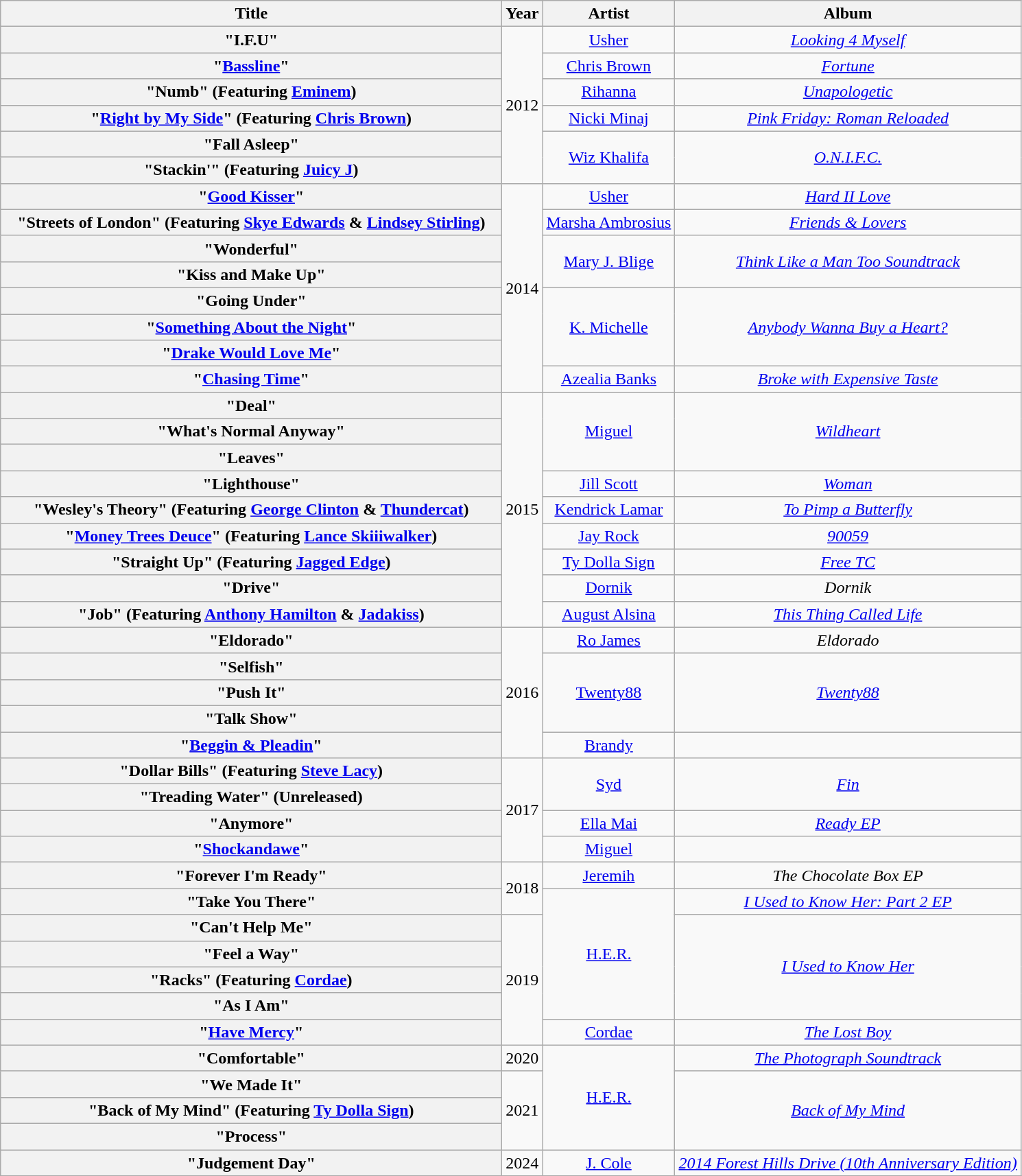<table class="wikitable plainrowheaders" style="text-align:center;">
<tr>
<th scope="col" style="width:30em;">Title</th>
<th scope="col">Year</th>
<th scope="col">Artist</th>
<th scope="col">Album</th>
</tr>
<tr>
<th scope="row">"I.F.U"</th>
<td rowspan="6">2012</td>
<td><a href='#'>Usher</a></td>
<td><em><a href='#'>Looking 4 Myself</a></em></td>
</tr>
<tr>
<th scope="row">"<a href='#'>Bassline</a>"</th>
<td><a href='#'>Chris Brown</a></td>
<td><em><a href='#'>Fortune</a></em></td>
</tr>
<tr>
<th scope="row">"Numb" (Featuring <a href='#'>Eminem</a>)</th>
<td><a href='#'>Rihanna</a></td>
<td><em><a href='#'>Unapologetic</a></em></td>
</tr>
<tr>
<th scope="row">"<a href='#'>Right by My Side</a>" (Featuring <a href='#'>Chris Brown</a>)</th>
<td><a href='#'>Nicki Minaj</a></td>
<td><em><a href='#'>Pink Friday: Roman Reloaded</a></em></td>
</tr>
<tr>
<th scope="row">"Fall Asleep"</th>
<td rowspan="2"><a href='#'>Wiz Khalifa</a></td>
<td rowspan="2"><em><a href='#'>O.N.I.F.C.</a></em></td>
</tr>
<tr>
<th scope="row">"Stackin'" (Featuring <a href='#'>Juicy J</a>)</th>
</tr>
<tr>
<th scope="row">"<a href='#'>Good Kisser</a>"</th>
<td rowspan="8">2014</td>
<td><a href='#'>Usher</a></td>
<td><em><a href='#'>Hard II Love</a></em></td>
</tr>
<tr>
<th scope="row">"Streets of London" (Featuring <a href='#'>Skye Edwards</a> & <a href='#'>Lindsey Stirling</a>)</th>
<td><a href='#'>Marsha Ambrosius</a></td>
<td><em><a href='#'>Friends & Lovers</a></em></td>
</tr>
<tr>
<th scope="row">"Wonderful"</th>
<td rowspan="2"><a href='#'>Mary J. Blige</a></td>
<td rowspan="2"><em><a href='#'>Think Like a Man Too Soundtrack</a></em></td>
</tr>
<tr>
<th scope="row">"Kiss and Make Up"</th>
</tr>
<tr>
<th scope="row">"Going Under"</th>
<td rowspan="3"><a href='#'>K. Michelle</a></td>
<td rowspan="3"><em><a href='#'>Anybody Wanna Buy a Heart?</a></em></td>
</tr>
<tr>
<th scope="row">"<a href='#'>Something About the Night</a>"</th>
</tr>
<tr>
<th scope="row">"<a href='#'>Drake Would Love Me</a>"</th>
</tr>
<tr>
<th scope="row">"<a href='#'>Chasing Time</a>"</th>
<td><a href='#'>Azealia Banks</a></td>
<td><em><a href='#'>Broke with Expensive Taste</a></em></td>
</tr>
<tr>
<th scope="row">"Deal"</th>
<td rowspan="9">2015</td>
<td rowspan="3"><a href='#'>Miguel</a></td>
<td rowspan="3"><em><a href='#'>Wildheart</a></em></td>
</tr>
<tr>
<th scope="row">"What's Normal Anyway" </th>
</tr>
<tr>
<th scope="row">"Leaves"</th>
</tr>
<tr>
<th scope="row">"Lighthouse"</th>
<td><a href='#'>Jill Scott</a></td>
<td><em><a href='#'>Woman</a></em></td>
</tr>
<tr>
<th scope="row">"Wesley's Theory" (Featuring <a href='#'>George Clinton</a> & <a href='#'>Thundercat</a>)</th>
<td><a href='#'>Kendrick Lamar</a></td>
<td><em><a href='#'>To Pimp a Butterfly</a></em></td>
</tr>
<tr>
<th scope="row">"<a href='#'>Money Trees Deuce</a>" (Featuring <a href='#'>Lance Skiiiwalker</a>) </th>
<td><a href='#'>Jay Rock</a></td>
<td><em><a href='#'>90059</a></em></td>
</tr>
<tr>
<th scope="row">"Straight Up" (Featuring <a href='#'>Jagged Edge</a>)</th>
<td><a href='#'>Ty Dolla Sign</a></td>
<td><em><a href='#'>Free TC</a></em></td>
</tr>
<tr>
<th scope="row">"Drive"</th>
<td><a href='#'>Dornik</a></td>
<td><em>Dornik</em></td>
</tr>
<tr>
<th scope="row">"Job" (Featuring <a href='#'>Anthony Hamilton</a> & <a href='#'>Jadakiss</a>)</th>
<td><a href='#'>August Alsina</a></td>
<td><em><a href='#'>This Thing Called Life</a></em></td>
</tr>
<tr>
<th scope="row">"Eldorado"</th>
<td rowspan="5">2016</td>
<td><a href='#'>Ro James</a></td>
<td><em>Eldorado</em></td>
</tr>
<tr>
<th scope="row">"Selfish"</th>
<td rowspan="3"><a href='#'>Twenty88</a></td>
<td rowspan="3"><em><a href='#'>Twenty88</a></em></td>
</tr>
<tr>
<th scope="row">"Push It"</th>
</tr>
<tr>
<th scope="row">"Talk Show"</th>
</tr>
<tr>
<th scope="row">"<a href='#'>Beggin & Pleadin</a>"</th>
<td><a href='#'>Brandy</a></td>
<td></td>
</tr>
<tr>
<th scope="row">"Dollar Bills" (Featuring <a href='#'>Steve Lacy</a>)</th>
<td rowspan="4">2017</td>
<td rowspan="2"><a href='#'>Syd</a></td>
<td rowspan="2"><em><a href='#'>Fin</a></em></td>
</tr>
<tr>
<th scope="row">"Treading Water" (Unreleased)</th>
</tr>
<tr>
<th scope="row">"Anymore"</th>
<td><a href='#'>Ella Mai</a></td>
<td><em><a href='#'>Ready EP</a></em></td>
</tr>
<tr>
<th scope="row">"<a href='#'>Shockandawe</a>"</th>
<td><a href='#'>Miguel</a></td>
<td></td>
</tr>
<tr>
<th scope="row">"Forever I'm Ready"</th>
<td rowspan="2">2018</td>
<td><a href='#'>Jeremih</a></td>
<td><em>The Chocolate Box EP</em></td>
</tr>
<tr>
<th scope="row">"Take You There"</th>
<td rowspan="5"><a href='#'>H.E.R.</a></td>
<td><em><a href='#'>I Used to Know Her: Part 2 EP</a></em></td>
</tr>
<tr>
<th scope="row">"Can't Help Me"</th>
<td rowspan="5">2019</td>
<td rowspan="4"><em><a href='#'>I Used to Know Her</a></em></td>
</tr>
<tr>
<th scope="row">"Feel a Way"</th>
</tr>
<tr>
<th scope="row">"Racks" (Featuring <a href='#'>Cordae</a>)</th>
</tr>
<tr>
<th scope="row">"As I Am"</th>
</tr>
<tr>
<th scope="row">"<a href='#'>Have Mercy</a>"</th>
<td><a href='#'>Cordae</a></td>
<td><em><a href='#'>The Lost Boy</a></em></td>
</tr>
<tr>
<th scope="row">"Comfortable"</th>
<td>2020</td>
<td rowspan="4"><a href='#'>H.E.R.</a></td>
<td><em><a href='#'>The Photograph Soundtrack</a></em></td>
</tr>
<tr>
<th scope="row">"We Made It"</th>
<td rowspan="3">2021</td>
<td rowspan="3"><em><a href='#'>Back of My Mind</a></em></td>
</tr>
<tr>
<th scope="row">"Back of My Mind" (Featuring <a href='#'>Ty Dolla Sign</a>)</th>
</tr>
<tr>
<th scope="row">"Process"</th>
</tr>
<tr>
<th scope="row">"Judgement Day"</th>
<td>2024</td>
<td><a href='#'>J. Cole</a></td>
<td><em><a href='#'>2014 Forest Hills Drive (10th Anniversary Edition)</a></em></td>
</tr>
<tr>
</tr>
</table>
